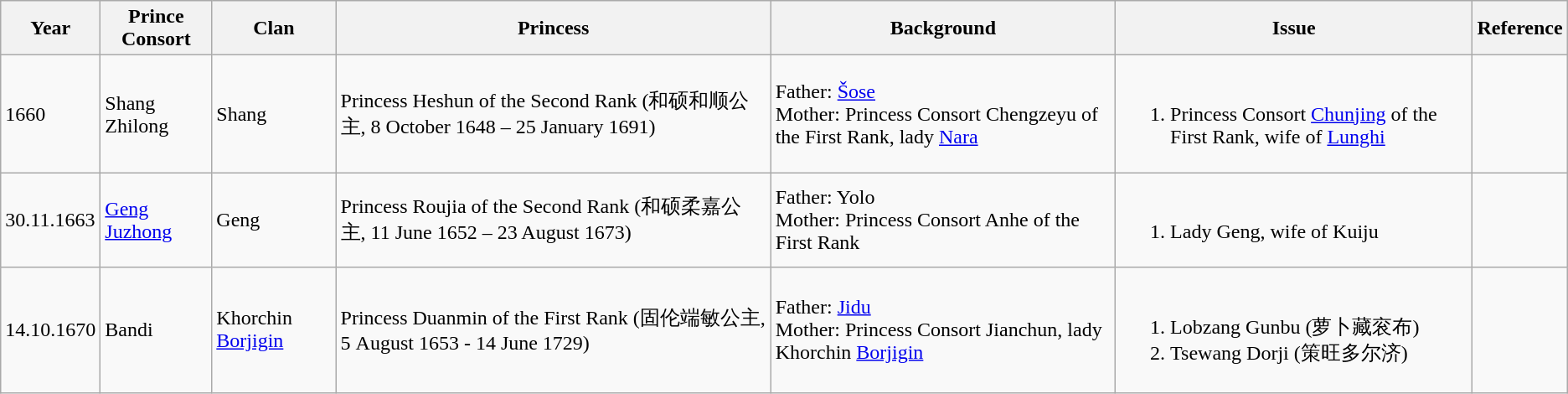<table class="wikitable">
<tr>
<th>Year</th>
<th>Prince Consort</th>
<th>Clan</th>
<th>Princess</th>
<th>Background</th>
<th>Issue</th>
<th>Reference</th>
</tr>
<tr>
<td>1660</td>
<td>Shang Zhilong</td>
<td>Shang</td>
<td>Princess Heshun of the Second Rank (和硕和顺公主, 8 October 1648 – 25 January 1691)</td>
<td>Father: <a href='#'>Šose</a><br>Mother: Princess Consort Chengzeyu of the First Rank, lady <a href='#'>Nara</a></td>
<td><br><ol><li>Princess Consort <a href='#'>Chunjing</a> of the First Rank, wife of <a href='#'>Lunghi</a></li></ol></td>
<td></td>
</tr>
<tr>
<td>30.11.1663</td>
<td><a href='#'>Geng Juzhong</a></td>
<td>Geng</td>
<td>Princess Roujia of the Second Rank (和硕柔嘉公主, 11 June 1652 – 23 August 1673)</td>
<td>Father: Yolo<br>Mother: Princess Consort Anhe of the First Rank</td>
<td><br><ol><li>Lady Geng, wife of Kuiju</li></ol></td>
<td></td>
</tr>
<tr>
<td>14.10.1670</td>
<td>Bandi</td>
<td>Khorchin <a href='#'>Borjigin</a></td>
<td>Princess Duanmin of the First Rank (固伦端敏公主, 5 August 1653 - 14 June 1729)</td>
<td>Father: <a href='#'>Jidu</a><br>Mother: Princess Consort Jianchun, lady Khorchin <a href='#'>Borjigin</a></td>
<td><br><ol><li>Lobzang Gunbu (萝卜藏衮布)</li><li>Tsewang Dorji (策旺多尔济)</li></ol></td>
<td></td>
</tr>
</table>
